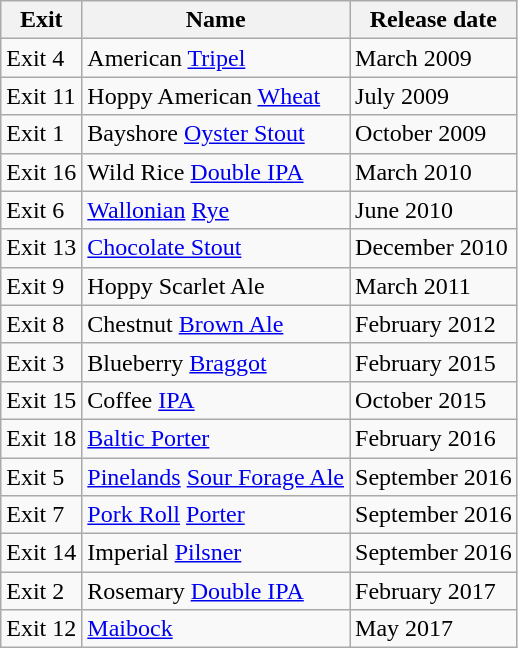<table class="wikitable sortable">
<tr>
<th scope="col" data-sort-type="number">Exit</th>
<th scope="col">Name</th>
<th scope="col" data-sort-type="isoDate">Release date</th>
</tr>
<tr>
<td data-sort-value="4">Exit 4</td>
<td>American <a href='#'>Tripel</a></td>
<td data-sort-value="2009-03-01">March 2009</td>
</tr>
<tr>
<td data-sort-value="11">Exit 11</td>
<td>Hoppy American <a href='#'>Wheat</a></td>
<td data-sort-value="2009-07-01">July 2009</td>
</tr>
<tr>
<td data-sort-value="1">Exit 1</td>
<td>Bayshore <a href='#'>Oyster Stout</a></td>
<td data-sort-value="2009-10-01">October 2009</td>
</tr>
<tr>
<td data-sort-value="16">Exit 16</td>
<td>Wild Rice <a href='#'>Double IPA</a></td>
<td data-sort-value="2010-03-01">March 2010</td>
</tr>
<tr>
<td data-sort-value="6">Exit 6</td>
<td><a href='#'>Wallonian</a> <a href='#'>Rye</a></td>
<td data-sort-value="2010-06-01">June 2010</td>
</tr>
<tr>
<td data-sort-value="13">Exit 13</td>
<td><a href='#'>Chocolate Stout</a></td>
<td data-sort-value="2010-12-01">December 2010</td>
</tr>
<tr>
<td data-sort-value="9">Exit 9</td>
<td>Hoppy Scarlet Ale</td>
<td data-sort-value="2011-03-01">March 2011</td>
</tr>
<tr>
<td data-sort-value="8">Exit 8</td>
<td>Chestnut <a href='#'>Brown Ale</a></td>
<td data-sort-value="2012-02-01">February 2012</td>
</tr>
<tr>
<td data-sort-value="3">Exit 3</td>
<td>Blueberry <a href='#'>Braggot</a></td>
<td data-sort-value="2015-02-01">February 2015</td>
</tr>
<tr>
<td data-sort-value="15">Exit 15</td>
<td>Coffee <a href='#'>IPA</a></td>
<td data-sort-value="2015-10-01">October 2015</td>
</tr>
<tr>
<td data-sort-value="18">Exit 18</td>
<td><a href='#'>Baltic Porter</a></td>
<td data-sort-value="2016-02-01">February 2016</td>
</tr>
<tr>
<td data-sort-value="5">Exit 5</td>
<td><a href='#'>Pinelands</a> <a href='#'>Sour Forage Ale</a></td>
<td data-sort-value="2016-09-01">September 2016</td>
</tr>
<tr>
<td data-sort-value="7">Exit 7</td>
<td><a href='#'>Pork Roll</a> <a href='#'>Porter</a></td>
<td data-sort-value="2016-09-01">September 2016</td>
</tr>
<tr>
<td data-sort-value="14">Exit 14</td>
<td>Imperial <a href='#'>Pilsner</a></td>
<td data-sort-value="2016-09-01">September 2016</td>
</tr>
<tr>
<td data-sort-value="2">Exit 2</td>
<td>Rosemary <a href='#'>Double IPA</a></td>
<td data-sort-value="2017-02-01">February 2017</td>
</tr>
<tr>
<td data-sort-value="12">Exit 12</td>
<td><a href='#'>Maibock</a></td>
<td data-sort-value="2017-05-01">May 2017</td>
</tr>
</table>
